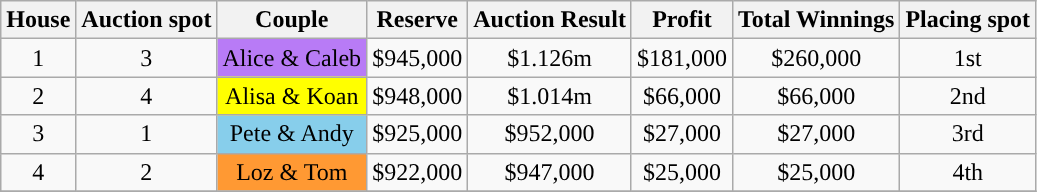<table class="wikitable" style="text-align: center" |>
<tr>
<th>House</th>
<th>Auction spot</th>
<th>Couple</th>
<th>Reserve</th>
<th>Auction Result</th>
<th>Profit</th>
<th>Total Winnings</th>
<th>Placing spot</th>
</tr>
<tr>
<td>1</td>
<td>3</td>
<td style='background:#B87BF6;'>Alice & Caleb</td>
<td>$945,000</td>
<td>$1.126m</td>
<td>$181,000</td>
<td>$260,000</td>
<td>1st</td>
</tr>
<tr>
<td>2</td>
<td>4</td>
<td style='background:Yellow;'>Alisa & Koan</td>
<td>$948,000</td>
<td>$1.014m</td>
<td>$66,000</td>
<td>$66,000</td>
<td>2nd</td>
</tr>
<tr>
<td>3</td>
<td>1</td>
<td style='background:SkyBlue;'>Pete & Andy</td>
<td>$925,000</td>
<td>$952,000</td>
<td>$27,000</td>
<td>$27,000</td>
<td>3rd</td>
</tr>
<tr>
<td>4</td>
<td>2</td>
<td style='background:#FF9933;'>Loz & Tom</td>
<td>$922,000</td>
<td>$947,000</td>
<td>$25,000</td>
<td>$25,000</td>
<td>4th</td>
</tr>
<tr>
</tr>
</table>
